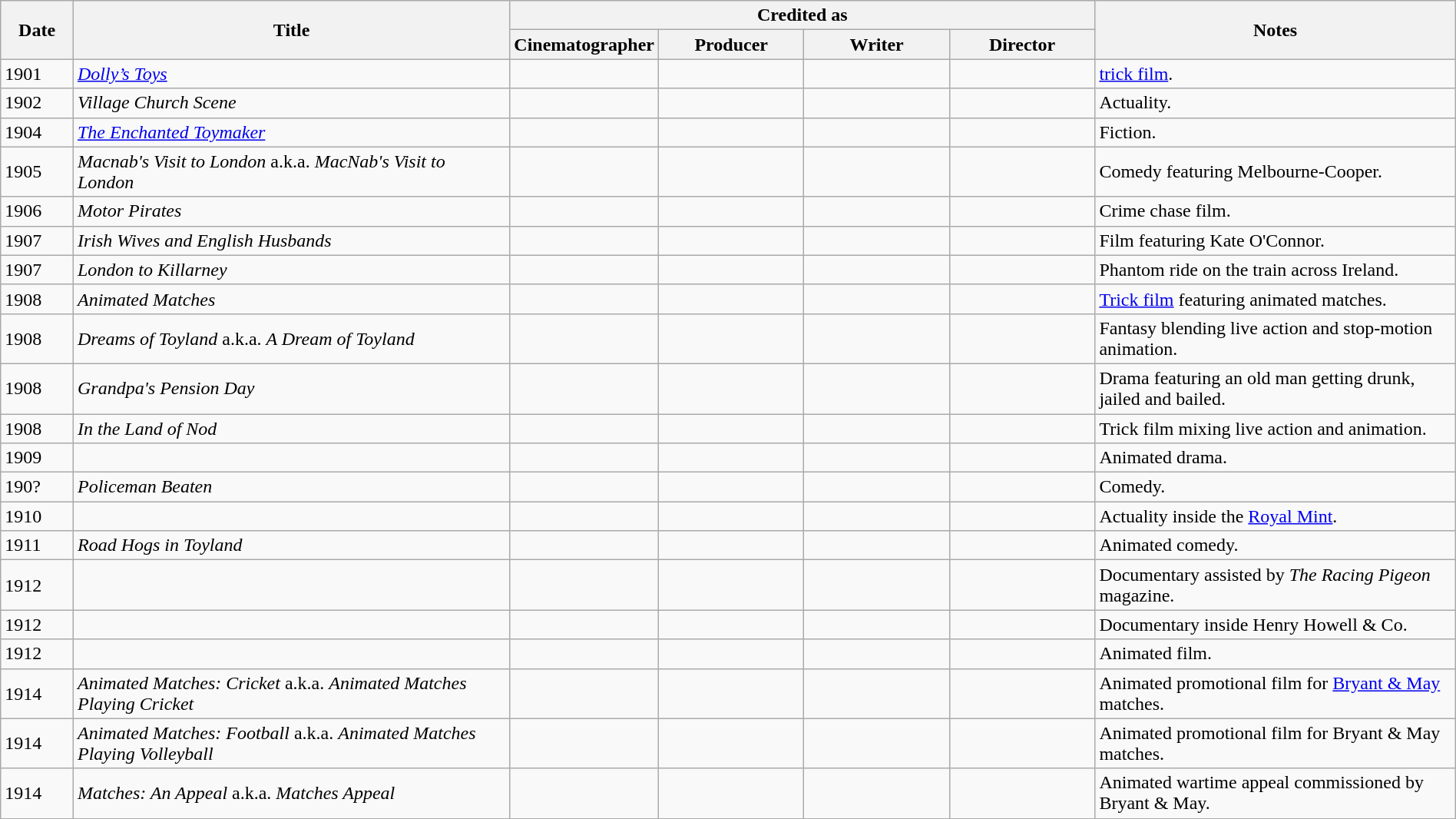<table class="wikitable sortable" width="100%">
<tr>
<th width="5%" rowspan="2" scope="col">Date</th>
<th width="30%" rowspan="2" scope="col">Title</th>
<th colspan="4" scope="col">Credited as</th>
<th rowspan="2" scope="col" class="unsortable">Notes</th>
</tr>
<tr>
<th width="10%">Cinematographer</th>
<th width="10%">Producer</th>
<th width="10%">Writer</th>
<th width="10%">Director</th>
</tr>
<tr>
<td scope="row" align="left">1901</td>
<td align="left"><em><a href='#'>Dolly’s Toys</a></em></td>
<td></td>
<td></td>
<td></td>
<td></td>
<td align="left"><a href='#'>trick film</a>. </td>
</tr>
<tr>
<td scope="row" align="left">1902</td>
<td align="left"><em>Village Church Scene</em></td>
<td></td>
<td></td>
<td></td>
<td></td>
<td align="left">Actuality.</td>
</tr>
<tr>
<td scope="row" align="left">1904</td>
<td align="left"><em><a href='#'>The Enchanted Toymaker</a></em></td>
<td></td>
<td></td>
<td></td>
<td></td>
<td align="left">Fiction.</td>
</tr>
<tr>
<td scope="row" align="left">1905</td>
<td align="left"><em>Macnab's Visit to London</em> a.k.a. <em>MacNab's Visit to London</em></td>
<td></td>
<td></td>
<td></td>
<td></td>
<td align="left">Comedy featuring Melbourne-Cooper.</td>
</tr>
<tr>
<td scope="row" align="left">1906</td>
<td align="left"><em>Motor Pirates</em></td>
<td></td>
<td></td>
<td></td>
<td></td>
<td align="left">Crime chase film.</td>
</tr>
<tr>
<td scope="row" align="left">1907</td>
<td align="left"><em>Irish Wives and English Husbands</em></td>
<td></td>
<td></td>
<td></td>
<td></td>
<td align="left">Film featuring Kate O'Connor.</td>
</tr>
<tr>
<td scope="row" align="left">1907</td>
<td align="left"><em>London to Killarney</em></td>
<td></td>
<td></td>
<td></td>
<td></td>
<td align="left">Phantom ride on the train across Ireland.</td>
</tr>
<tr>
<td scope="row" align="left">1908</td>
<td align="left"><em>Animated Matches</em></td>
<td></td>
<td></td>
<td></td>
<td></td>
<td align="left"><a href='#'>Trick film</a> featuring animated matches.</td>
</tr>
<tr>
<td scope="row" align="left">1908</td>
<td align="left"><em>Dreams of Toyland</em> a.k.a. <em>A Dream of Toyland</em></td>
<td></td>
<td></td>
<td></td>
<td></td>
<td align="left">Fantasy blending live action and stop-motion animation.</td>
</tr>
<tr>
<td scope="row" align="left">1908</td>
<td align="left"><em>Grandpa's Pension Day</em></td>
<td></td>
<td></td>
<td></td>
<td></td>
<td align="left">Drama featuring an old man getting drunk, jailed and bailed.</td>
</tr>
<tr>
<td scope="row" align="left">1908</td>
<td align="left"><em>In the Land of Nod</em></td>
<td></td>
<td></td>
<td></td>
<td></td>
<td align="left">Trick film mixing live action and animation.</td>
</tr>
<tr>
<td scope="row" align="left">1909</td>
<td align="left"><em></em></td>
<td></td>
<td></td>
<td></td>
<td></td>
<td align="left">Animated drama.</td>
</tr>
<tr>
<td scope="row" align="left">190?</td>
<td align="left"><em>Policeman Beaten</em></td>
<td></td>
<td></td>
<td></td>
<td></td>
<td align="left">Comedy.</td>
</tr>
<tr>
<td scope="row" align="left">1910</td>
<td align="left"><em></em></td>
<td></td>
<td></td>
<td></td>
<td></td>
<td align="left">Actuality inside the <a href='#'>Royal Mint</a>.</td>
</tr>
<tr>
<td scope="row" align="left">1911</td>
<td align="left"><em>Road Hogs in Toyland</em></td>
<td></td>
<td></td>
<td></td>
<td></td>
<td align="left">Animated comedy.</td>
</tr>
<tr>
<td scope="row" align="left">1912</td>
<td align="left"><em></em></td>
<td></td>
<td></td>
<td></td>
<td></td>
<td align="left">Documentary assisted by <em>The Racing Pigeon</em> magazine.</td>
</tr>
<tr>
<td scope="row" align="left">1912</td>
<td align="left"><em></em></td>
<td></td>
<td></td>
<td></td>
<td></td>
<td align="left">Documentary inside Henry Howell & Co.</td>
</tr>
<tr>
<td scope="row" align="left">1912</td>
<td align="left"><em></em></td>
<td></td>
<td></td>
<td></td>
<td></td>
<td align="left">Animated film.</td>
</tr>
<tr>
<td scope="row" align="left">1914</td>
<td align="left"><em>Animated Matches: Cricket</em> a.k.a. <em>Animated Matches Playing Cricket</em></td>
<td></td>
<td></td>
<td></td>
<td></td>
<td align="left">Animated promotional film for <a href='#'>Bryant & May</a> matches.</td>
</tr>
<tr>
<td scope="row" align="left">1914</td>
<td align="left"><em>Animated Matches: Football</em>  a.k.a. <em>Animated Matches Playing Volleyball</em></td>
<td></td>
<td></td>
<td></td>
<td></td>
<td align="left">Animated promotional film for Bryant & May matches.</td>
</tr>
<tr>
<td scope="row" align="left">1914</td>
<td align="left"><em>Matches: An Appeal</em> a.k.a. <em>Matches Appeal</em></td>
<td></td>
<td></td>
<td></td>
<td></td>
<td align="left">Animated wartime appeal commissioned by Bryant & May.</td>
</tr>
</table>
